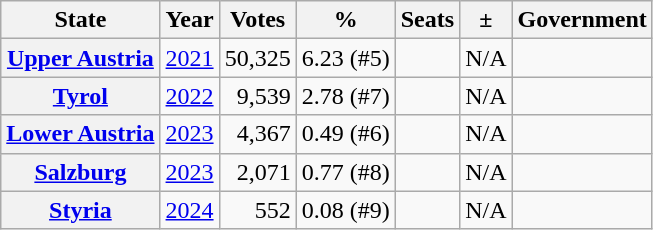<table class="wikitable sortable" style="text-align:right">
<tr>
<th>State</th>
<th>Year</th>
<th>Votes</th>
<th>%</th>
<th>Seats</th>
<th>±</th>
<th>Government</th>
</tr>
<tr>
<th><a href='#'>Upper Austria</a></th>
<td align="center"><a href='#'>2021</a></td>
<td>50,325</td>
<td>6.23 (#5)</td>
<td></td>
<td data-sort-value="3">N/A</td>
<td></td>
</tr>
<tr>
<th><a href='#'>Tyrol</a></th>
<td align="center"><a href='#'>2022</a></td>
<td>9,539</td>
<td>2.78 (#7)</td>
<td></td>
<td data-sort-value="0">N/A</td>
<td></td>
</tr>
<tr>
<th><a href='#'>Lower Austria</a></th>
<td align="center"><a href='#'>2023</a></td>
<td>4,367</td>
<td>0.49 (#6)</td>
<td></td>
<td data-sort-value="0">N/A</td>
<td></td>
</tr>
<tr>
<th><a href='#'>Salzburg</a></th>
<td align="center"><a href='#'>2023</a></td>
<td>2,071</td>
<td>0.77 (#8)</td>
<td></td>
<td data-sort-value="0">N/A</td>
<td></td>
</tr>
<tr>
<th><a href='#'>Styria</a></th>
<td align="center"><a href='#'>2024</a></td>
<td>552</td>
<td>0.08 (#9)</td>
<td></td>
<td data-sort-value="0">N/A</td>
<td></td>
</tr>
</table>
